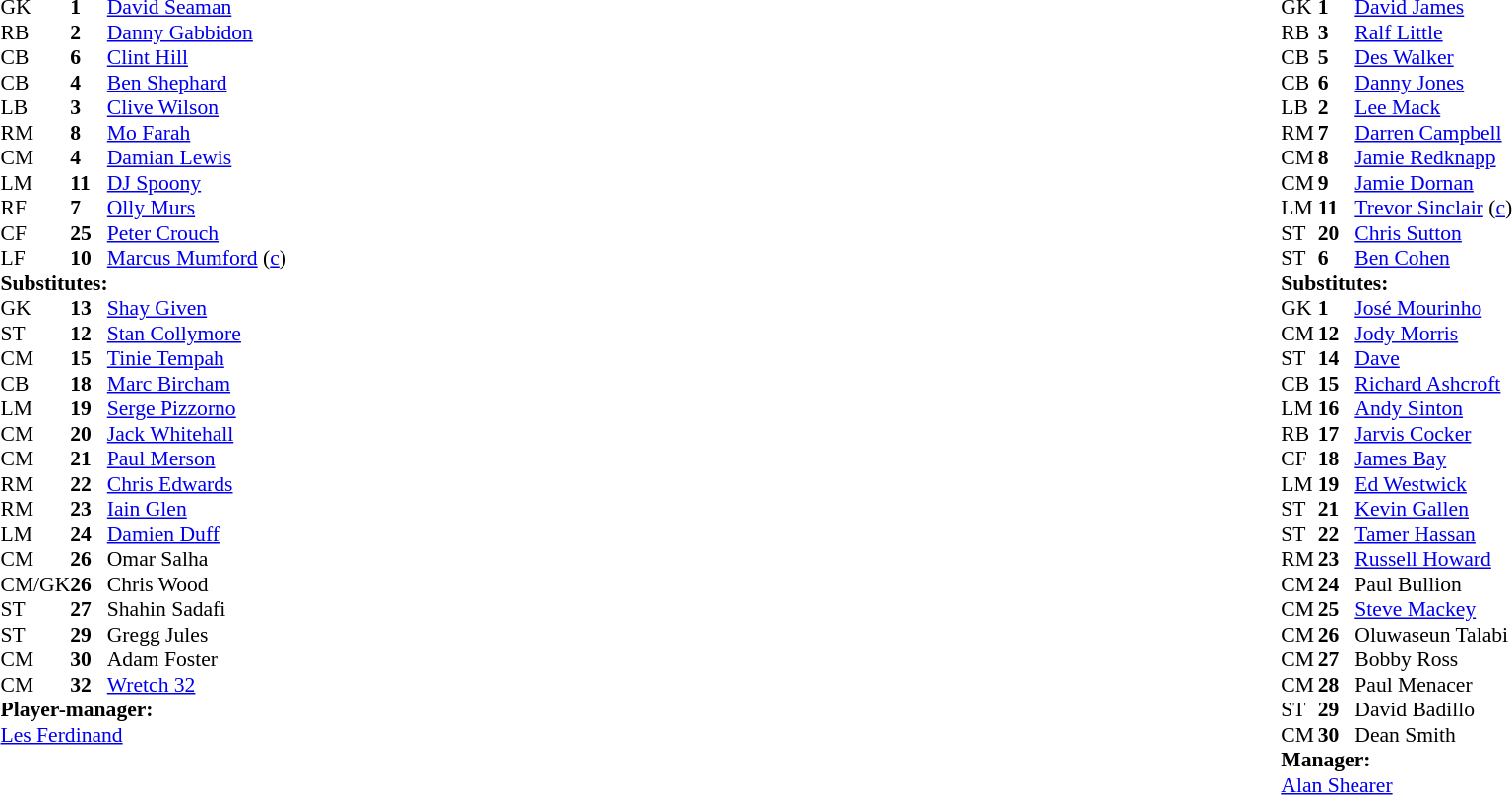<table width="100%">
<tr>
<td valign="top" width="50%"><br><table style="font-size: 90%" cellspacing="0" cellpadding="0">
<tr>
<th width=25></th>
<th width=25></th>
</tr>
<tr>
<td>GK</td>
<td><strong>1</strong></td>
<td><a href='#'>David Seaman</a></td>
<td></td>
<td></td>
</tr>
<tr>
<td>RB</td>
<td><strong>2</strong></td>
<td><a href='#'>Danny Gabbidon</a></td>
<td></td>
<td></td>
</tr>
<tr>
<td>CB</td>
<td><strong>6</strong></td>
<td><a href='#'>Clint Hill</a></td>
<td></td>
<td></td>
</tr>
<tr>
<td>CB</td>
<td><strong>4</strong></td>
<td><a href='#'>Ben Shephard</a></td>
<td></td>
<td></td>
</tr>
<tr>
<td>LB</td>
<td><strong>3</strong></td>
<td><a href='#'>Clive Wilson</a></td>
<td></td>
<td></td>
</tr>
<tr>
<td>RM</td>
<td><strong>8</strong></td>
<td><a href='#'>Mo Farah</a></td>
<td></td>
<td></td>
</tr>
<tr>
<td>CM</td>
<td><strong>4</strong></td>
<td><a href='#'>Damian Lewis</a></td>
<td></td>
<td></td>
</tr>
<tr>
<td>LM</td>
<td><strong>11</strong></td>
<td><a href='#'>DJ Spoony</a></td>
<td></td>
<td></td>
</tr>
<tr>
<td>RF</td>
<td><strong>7</strong></td>
<td><a href='#'>Olly Murs</a></td>
<td></td>
<td></td>
</tr>
<tr>
<td>CF</td>
<td><strong>25</strong></td>
<td><a href='#'>Peter Crouch</a></td>
<td></td>
<td></td>
</tr>
<tr>
<td>LF</td>
<td><strong>10</strong></td>
<td><a href='#'>Marcus Mumford</a> (<a href='#'>c</a>)</td>
<td></td>
<td></td>
</tr>
<tr>
<td colspan=3><strong>Substitutes:</strong></td>
</tr>
<tr>
<td>GK</td>
<td><strong>13</strong></td>
<td><a href='#'>Shay Given</a></td>
<td></td>
<td></td>
</tr>
<tr>
<td>ST</td>
<td><strong>12</strong></td>
<td><a href='#'>Stan Collymore</a></td>
<td></td>
<td></td>
</tr>
<tr>
<td>CM</td>
<td><strong>15</strong></td>
<td><a href='#'>Tinie Tempah</a></td>
<td></td>
<td></td>
</tr>
<tr>
<td>CB</td>
<td><strong>18</strong></td>
<td><a href='#'>Marc Bircham</a></td>
<td></td>
<td></td>
</tr>
<tr>
<td>LM</td>
<td><strong>19</strong></td>
<td><a href='#'>Serge Pizzorno</a></td>
<td></td>
<td></td>
</tr>
<tr>
<td>CM</td>
<td><strong>20</strong></td>
<td><a href='#'>Jack Whitehall</a></td>
<td></td>
<td></td>
</tr>
<tr>
<td>CM</td>
<td><strong>21</strong></td>
<td><a href='#'>Paul Merson</a></td>
<td></td>
<td></td>
</tr>
<tr>
<td>RM</td>
<td><strong>22</strong></td>
<td><a href='#'>Chris Edwards</a></td>
<td></td>
<td></td>
</tr>
<tr>
<td>RM</td>
<td><strong>23</strong></td>
<td><a href='#'>Iain Glen</a></td>
<td></td>
<td></td>
<td></td>
</tr>
<tr>
<td>LM</td>
<td><strong>24</strong></td>
<td><a href='#'>Damien Duff</a></td>
<td></td>
<td></td>
</tr>
<tr>
<td>CM</td>
<td><strong>26</strong></td>
<td>Omar Salha</td>
<td></td>
<td></td>
</tr>
<tr>
<td>CM/GK</td>
<td><strong>26</strong></td>
<td>Chris Wood</td>
<td></td>
<td></td>
</tr>
<tr>
<td>ST</td>
<td><strong>27</strong></td>
<td>Shahin Sadafi</td>
<td></td>
<td></td>
</tr>
<tr>
<td>ST</td>
<td><strong>29</strong></td>
<td>Gregg Jules</td>
<td></td>
<td></td>
</tr>
<tr>
<td>CM</td>
<td><strong>30</strong></td>
<td>Adam Foster</td>
<td></td>
<td></td>
</tr>
<tr>
<td>CM</td>
<td><strong>32</strong></td>
<td><a href='#'>Wretch 32</a></td>
<td></td>
<td></td>
</tr>
<tr>
<td colspan=3><strong>Player-manager:</strong></td>
</tr>
<tr>
<td colspan=4><a href='#'>Les Ferdinand</a></td>
</tr>
</table>
</td>
<td valign="top"></td>
<td valign="top" width="50%"><br><table style="font-size: 90%" cellspacing="0" cellpadding="0" align=center>
<tr>
<th width=25></th>
<th width=25></th>
</tr>
<tr>
<td>GK</td>
<td><strong>1</strong></td>
<td><a href='#'>David James</a></td>
<td></td>
<td></td>
</tr>
<tr>
<td>RB</td>
<td><strong>3</strong></td>
<td><a href='#'>Ralf Little</a></td>
<td></td>
<td></td>
</tr>
<tr>
<td>CB</td>
<td><strong>5</strong></td>
<td><a href='#'>Des Walker</a></td>
<td></td>
<td></td>
</tr>
<tr>
<td>CB</td>
<td><strong>6</strong></td>
<td><a href='#'>Danny Jones</a></td>
<td></td>
<td></td>
</tr>
<tr>
<td>LB</td>
<td><strong>2</strong></td>
<td><a href='#'>Lee Mack</a></td>
<td></td>
<td></td>
</tr>
<tr>
<td>RM</td>
<td><strong>7</strong></td>
<td><a href='#'>Darren Campbell</a></td>
<td></td>
<td></td>
</tr>
<tr>
<td>CM</td>
<td><strong>8</strong></td>
<td><a href='#'>Jamie Redknapp</a></td>
<td></td>
<td></td>
</tr>
<tr>
<td>CM</td>
<td><strong>9</strong></td>
<td><a href='#'>Jamie Dornan</a></td>
</tr>
<tr>
<td>LM</td>
<td><strong>11</strong></td>
<td><a href='#'>Trevor Sinclair</a> (<a href='#'>c</a>)</td>
<td></td>
<td></td>
</tr>
<tr>
<td>ST</td>
<td><strong>20</strong></td>
<td><a href='#'>Chris Sutton</a></td>
</tr>
<tr>
<td>ST</td>
<td><strong>6</strong></td>
<td><a href='#'>Ben Cohen</a></td>
<td></td>
<td></td>
</tr>
<tr>
<td colspan=3><strong>Substitutes:</strong></td>
</tr>
<tr>
<td>GK</td>
<td><strong>1</strong></td>
<td><a href='#'>José Mourinho</a></td>
<td></td>
<td></td>
</tr>
<tr>
<td>CM</td>
<td><strong>12</strong></td>
<td><a href='#'>Jody Morris</a></td>
<td></td>
<td></td>
</tr>
<tr>
<td>ST</td>
<td><strong>14</strong></td>
<td><a href='#'>Dave</a></td>
<td></td>
<td></td>
</tr>
<tr>
<td>CB</td>
<td><strong>15</strong></td>
<td><a href='#'>Richard Ashcroft</a></td>
<td></td>
<td></td>
</tr>
<tr>
<td>LM</td>
<td><strong>16</strong></td>
<td><a href='#'>Andy Sinton</a></td>
<td></td>
<td></td>
</tr>
<tr>
<td>RB</td>
<td><strong>17</strong></td>
<td><a href='#'>Jarvis Cocker</a></td>
<td></td>
<td></td>
</tr>
<tr>
<td>CF</td>
<td><strong>18</strong></td>
<td><a href='#'>James Bay</a></td>
<td></td>
<td></td>
</tr>
<tr>
<td>LM</td>
<td><strong>19</strong></td>
<td><a href='#'>Ed Westwick</a></td>
<td></td>
<td></td>
</tr>
<tr>
<td>ST</td>
<td><strong>21</strong></td>
<td><a href='#'>Kevin Gallen</a></td>
<td></td>
<td></td>
</tr>
<tr>
<td>ST</td>
<td><strong>22</strong></td>
<td><a href='#'>Tamer Hassan</a></td>
<td></td>
<td></td>
</tr>
<tr>
<td>RM</td>
<td><strong>23</strong></td>
<td><a href='#'>Russell Howard</a></td>
<td></td>
<td></td>
</tr>
<tr>
<td>CM</td>
<td><strong>24</strong></td>
<td>Paul Bullion</td>
<td></td>
<td></td>
</tr>
<tr>
<td>CM</td>
<td><strong>25</strong></td>
<td><a href='#'>Steve Mackey</a></td>
<td></td>
<td></td>
</tr>
<tr>
<td>CM</td>
<td><strong>26</strong></td>
<td>Oluwaseun Talabi</td>
<td></td>
<td></td>
</tr>
<tr>
<td>CM</td>
<td><strong>27</strong></td>
<td>Bobby Ross</td>
<td></td>
<td></td>
</tr>
<tr>
<td>CM</td>
<td><strong>28</strong></td>
<td>Paul Menacer</td>
<td></td>
<td></td>
</tr>
<tr>
<td>ST</td>
<td><strong>29</strong></td>
<td>David Badillo</td>
<td></td>
<td></td>
</tr>
<tr>
<td>CM</td>
<td><strong>30</strong></td>
<td>Dean Smith</td>
<td></td>
<td></td>
</tr>
<tr>
<td colspan=3><strong>Manager:</strong></td>
</tr>
<tr>
<td colspan=4><a href='#'>Alan Shearer</a></td>
</tr>
</table>
</td>
</tr>
</table>
